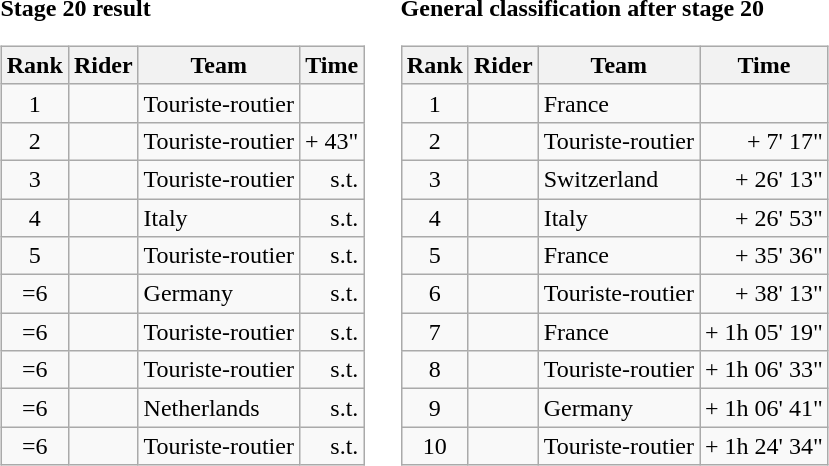<table>
<tr>
<td><strong>Stage 20 result</strong><br><table class="wikitable">
<tr>
<th scope="col">Rank</th>
<th scope="col">Rider</th>
<th scope="col">Team</th>
<th scope="col">Time</th>
</tr>
<tr>
<td style="text-align:center;">1</td>
<td></td>
<td>Touriste-routier</td>
<td style="text-align:right;"></td>
</tr>
<tr>
<td style="text-align:center;">2</td>
<td></td>
<td>Touriste-routier</td>
<td style="text-align:right;">+ 43"</td>
</tr>
<tr>
<td style="text-align:center;">3</td>
<td></td>
<td>Touriste-routier</td>
<td style="text-align:right;">s.t.</td>
</tr>
<tr>
<td style="text-align:center;">4</td>
<td></td>
<td>Italy</td>
<td style="text-align:right;">s.t.</td>
</tr>
<tr>
<td style="text-align:center;">5</td>
<td></td>
<td>Touriste-routier</td>
<td style="text-align:right;">s.t.</td>
</tr>
<tr>
<td style="text-align:center;">=6</td>
<td></td>
<td>Germany</td>
<td style="text-align:right;">s.t.</td>
</tr>
<tr>
<td style="text-align:center;">=6</td>
<td></td>
<td>Touriste-routier</td>
<td style="text-align:right;">s.t.</td>
</tr>
<tr>
<td style="text-align:center;">=6</td>
<td></td>
<td>Touriste-routier</td>
<td style="text-align:right;">s.t.</td>
</tr>
<tr>
<td style="text-align:center;">=6</td>
<td></td>
<td>Netherlands</td>
<td style="text-align:right;">s.t.</td>
</tr>
<tr>
<td style="text-align:center;">=6</td>
<td></td>
<td>Touriste-routier</td>
<td style="text-align:right;">s.t.</td>
</tr>
</table>
</td>
<td></td>
<td><strong>General classification after stage 20</strong><br><table class="wikitable">
<tr>
<th scope="col">Rank</th>
<th scope="col">Rider</th>
<th scope="col">Team</th>
<th scope="col">Time</th>
</tr>
<tr>
<td style="text-align:center;">1</td>
<td></td>
<td>France</td>
<td style="text-align:right;"></td>
</tr>
<tr>
<td style="text-align:center;">2</td>
<td></td>
<td>Touriste-routier</td>
<td style="text-align:right;">+ 7' 17"</td>
</tr>
<tr>
<td style="text-align:center;">3</td>
<td></td>
<td>Switzerland</td>
<td style="text-align:right;">+ 26' 13"</td>
</tr>
<tr>
<td style="text-align:center;">4</td>
<td></td>
<td>Italy</td>
<td style="text-align:right;">+ 26' 53"</td>
</tr>
<tr>
<td style="text-align:center;">5</td>
<td></td>
<td>France</td>
<td style="text-align:right;">+ 35' 36"</td>
</tr>
<tr>
<td style="text-align:center;">6</td>
<td></td>
<td>Touriste-routier</td>
<td style="text-align:right;">+ 38' 13"</td>
</tr>
<tr>
<td style="text-align:center;">7</td>
<td></td>
<td>France</td>
<td style="text-align:right;">+ 1h 05' 19"</td>
</tr>
<tr>
<td style="text-align:center;">8</td>
<td></td>
<td>Touriste-routier</td>
<td style="text-align:right;">+ 1h 06' 33"</td>
</tr>
<tr>
<td style="text-align:center;">9</td>
<td></td>
<td>Germany</td>
<td style="text-align:right;">+ 1h 06' 41"</td>
</tr>
<tr>
<td style="text-align:center;">10</td>
<td></td>
<td>Touriste-routier</td>
<td style="text-align:right;">+ 1h 24' 34"</td>
</tr>
</table>
</td>
</tr>
</table>
